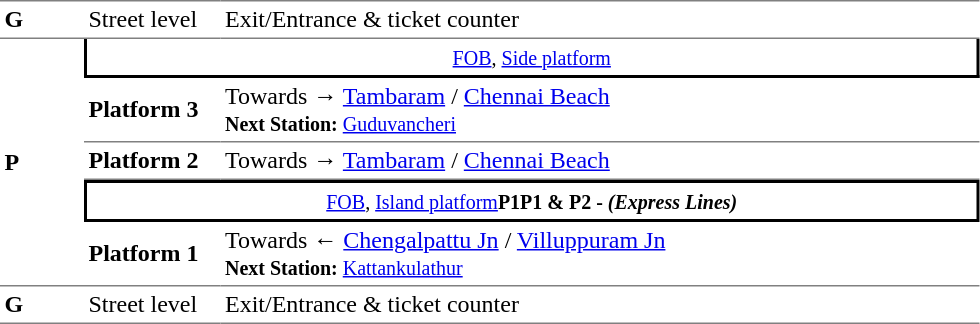<table cellpadding="3" cellspacing="0" border="0">
<tr>
<td valign="top" width="30" style="border-top:solid 1px gray;border-bottom:solid 1px gray;"><strong>G</strong></td>
<td valign="top" width="85" style="border-top:solid 1px gray;border-bottom:solid 1px gray;">Street level</td>
<td valign="top" width="500" style="border-top:solid 1px gray;border-bottom:solid 1px gray;">Exit/Entrance & ticket counter</td>
</tr>
<tr>
<td rowspan="5" style="border-bottom:solid 1px gray;" width="50" valign="center"><strong>P</strong></td>
<td colspan="2" style="border-right:solid 2px black;border-left:solid 2px black;border-bottom:solid 2px black;text-align:center;"><a href='#'><small>FOB</small></a><small>, <a href='#'>Side platform</a></small></td>
</tr>
<tr>
<td width="85" style="border-bottom:solid 1px gray;"><span><strong>Platform 3</strong></span></td>
<td width="500" style="border-bottom:solid 1px gray;">Towards → <a href='#'>Tambaram</a> / <a href='#'>Chennai Beach</a><br><small><strong>Next Station:</strong> <a href='#'>Guduvancheri</a></small></td>
</tr>
<tr>
<td width="85" style="border-bottom:solid 1px gray;"><span><strong>Platform 2</strong></span></td>
<td width="500" style="border-bottom:solid 1px gray;">Towards → <a href='#'>Tambaram</a> / <a href='#'>Chennai Beach</a></td>
</tr>
<tr>
<td colspan="2" style="border-top:solid 2px black;border-right:solid 2px black;border-left:solid 2px black;border-bottom:solid 2px black;text-align:center;"><a href='#'><small>FOB</small></a><small>, <a href='#'>Island platform</a><strong>P1</strong><strong>P1 & P2 -</strong> <strong><em>(Express Lines)</em></strong></small></td>
</tr>
<tr>
<td width="85" style="border-bottom:solid 1px gray;"><span><strong>Platform 1</strong></span></td>
<td style="border-bottom:solid 1px gray;" width="500">Towards ← <a href='#'>Chengalpattu Jn</a> / <a href='#'>Villuppuram Jn</a><br><small><strong>Next Station:</strong> <a href='#'>Kattankulathur</a></small></td>
</tr>
<tr>
<td style="border-bottom:solid 1px gray;" width="50" valign="top"><strong>G</strong></td>
<td style="border-bottom:solid 1px gray;" width="50" valign="top">Street level</td>
<td style="border-bottom:solid 1px gray;" width="50" valign="top">Exit/Entrance & ticket counter</td>
</tr>
<tr>
</tr>
</table>
